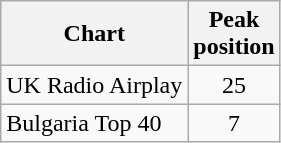<table class="wikitable">
<tr>
<th align="center">Chart</th>
<th align="center">Peak<br>position</th>
</tr>
<tr>
<td align="left">UK Radio Airplay</td>
<td align="center">25</td>
</tr>
<tr>
<td align="left">Bulgaria Top 40</td>
<td align="center">7</td>
</tr>
</table>
